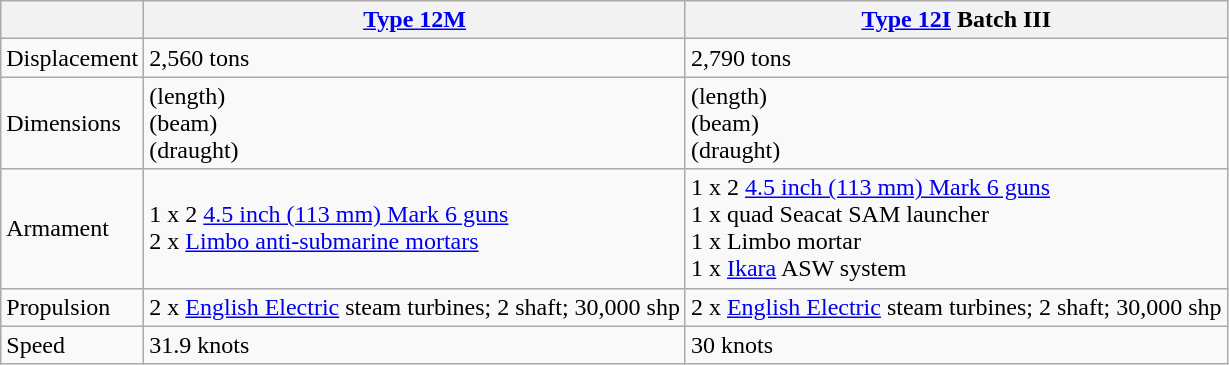<table class="wikitable">
<tr>
<th></th>
<th><a href='#'>Type 12M</a></th>
<th><a href='#'>Type 12I</a> Batch III</th>
</tr>
<tr>
<td>Displacement</td>
<td>2,560 tons</td>
<td>2,790 tons</td>
</tr>
<tr>
<td>Dimensions</td>
<td> (length)<br> (beam)<br> (draught)</td>
<td> (length)<br> (beam)<br> (draught)</td>
</tr>
<tr>
<td>Armament</td>
<td>1 x 2 <a href='#'>4.5 inch (113 mm) Mark 6 guns</a><br>2 x <a href='#'>Limbo anti-submarine mortars</a></td>
<td>1 x 2 <a href='#'>4.5 inch (113 mm) Mark 6 guns</a><br>1 x quad Seacat SAM launcher<br>1 x Limbo mortar<br>1 x <a href='#'>Ikara</a> ASW system</td>
</tr>
<tr>
<td>Propulsion</td>
<td>2 x <a href='#'>English Electric</a> steam turbines; 2 shaft; 30,000 shp</td>
<td>2 x <a href='#'>English Electric</a> steam turbines; 2 shaft; 30,000 shp</td>
</tr>
<tr>
<td>Speed</td>
<td>31.9 knots</td>
<td>30 knots</td>
</tr>
</table>
